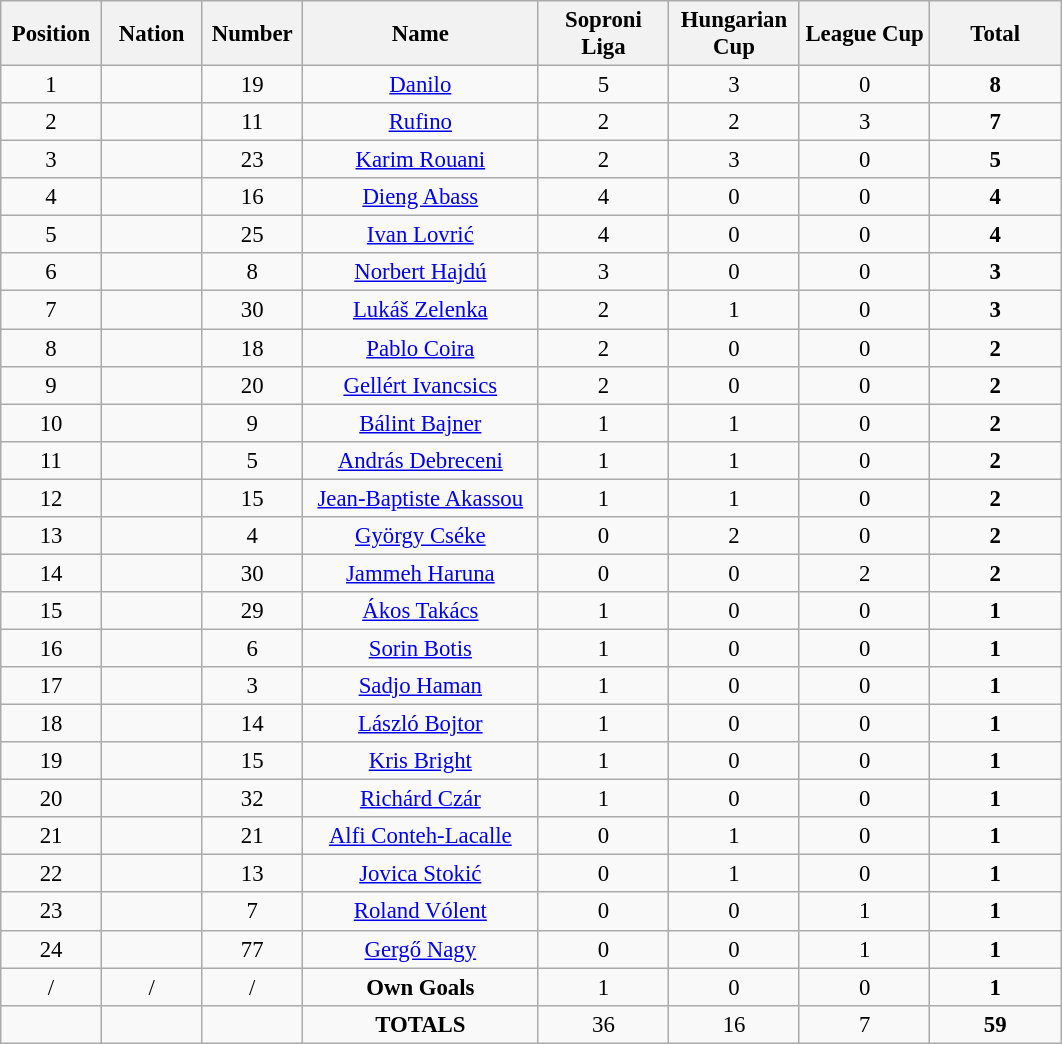<table class="wikitable" style="font-size: 95%; text-align: center;">
<tr>
<th width=60>Position</th>
<th width=60>Nation</th>
<th width=60>Number</th>
<th width=150>Name</th>
<th width=80>Soproni Liga</th>
<th width=80>Hungarian Cup</th>
<th width=80>League Cup</th>
<th width=80>Total</th>
</tr>
<tr>
<td>1</td>
<td></td>
<td>19</td>
<td><a href='#'>Danilo</a></td>
<td>5</td>
<td>3</td>
<td>0</td>
<td><strong>8</strong></td>
</tr>
<tr>
<td>2</td>
<td></td>
<td>11</td>
<td><a href='#'>Rufino</a></td>
<td>2</td>
<td>2</td>
<td>3</td>
<td><strong>7</strong></td>
</tr>
<tr>
<td>3</td>
<td></td>
<td>23</td>
<td><a href='#'>Karim Rouani</a></td>
<td>2</td>
<td>3</td>
<td>0</td>
<td><strong>5</strong></td>
</tr>
<tr>
<td>4</td>
<td></td>
<td>16</td>
<td><a href='#'>Dieng Abass</a></td>
<td>4</td>
<td>0</td>
<td>0</td>
<td><strong>4</strong></td>
</tr>
<tr>
<td>5</td>
<td></td>
<td>25</td>
<td><a href='#'>Ivan Lovrić</a></td>
<td>4</td>
<td>0</td>
<td>0</td>
<td><strong>4</strong></td>
</tr>
<tr>
<td>6</td>
<td></td>
<td>8</td>
<td><a href='#'>Norbert Hajdú</a></td>
<td>3</td>
<td>0</td>
<td>0</td>
<td><strong>3</strong></td>
</tr>
<tr>
<td>7</td>
<td></td>
<td>30</td>
<td><a href='#'>Lukáš Zelenka</a></td>
<td>2</td>
<td>1</td>
<td>0</td>
<td><strong>3</strong></td>
</tr>
<tr>
<td>8</td>
<td></td>
<td>18</td>
<td><a href='#'>Pablo Coira</a></td>
<td>2</td>
<td>0</td>
<td>0</td>
<td><strong>2</strong></td>
</tr>
<tr>
<td>9</td>
<td></td>
<td>20</td>
<td><a href='#'>Gellért Ivancsics</a></td>
<td>2</td>
<td>0</td>
<td>0</td>
<td><strong>2</strong></td>
</tr>
<tr>
<td>10</td>
<td></td>
<td>9</td>
<td><a href='#'>Bálint Bajner</a></td>
<td>1</td>
<td>1</td>
<td>0</td>
<td><strong>2</strong></td>
</tr>
<tr>
<td>11</td>
<td></td>
<td>5</td>
<td><a href='#'>András Debreceni</a></td>
<td>1</td>
<td>1</td>
<td>0</td>
<td><strong>2</strong></td>
</tr>
<tr>
<td>12</td>
<td></td>
<td>15</td>
<td><a href='#'>Jean-Baptiste Akassou</a></td>
<td>1</td>
<td>1</td>
<td>0</td>
<td><strong>2</strong></td>
</tr>
<tr>
<td>13</td>
<td></td>
<td>4</td>
<td><a href='#'>György Cséke</a></td>
<td>0</td>
<td>2</td>
<td>0</td>
<td><strong>2</strong></td>
</tr>
<tr>
<td>14</td>
<td></td>
<td>30</td>
<td><a href='#'>Jammeh Haruna</a></td>
<td>0</td>
<td>0</td>
<td>2</td>
<td><strong>2</strong></td>
</tr>
<tr>
<td>15</td>
<td></td>
<td>29</td>
<td><a href='#'>Ákos Takács</a></td>
<td>1</td>
<td>0</td>
<td>0</td>
<td><strong>1</strong></td>
</tr>
<tr>
<td>16</td>
<td></td>
<td>6</td>
<td><a href='#'>Sorin Botis</a></td>
<td>1</td>
<td>0</td>
<td>0</td>
<td><strong>1</strong></td>
</tr>
<tr>
<td>17</td>
<td></td>
<td>3</td>
<td><a href='#'>Sadjo Haman</a></td>
<td>1</td>
<td>0</td>
<td>0</td>
<td><strong>1</strong></td>
</tr>
<tr>
<td>18</td>
<td></td>
<td>14</td>
<td><a href='#'>László Bojtor</a></td>
<td>1</td>
<td>0</td>
<td>0</td>
<td><strong>1</strong></td>
</tr>
<tr>
<td>19</td>
<td></td>
<td>15</td>
<td><a href='#'>Kris Bright</a></td>
<td>1</td>
<td>0</td>
<td>0</td>
<td><strong>1</strong></td>
</tr>
<tr>
<td>20</td>
<td></td>
<td>32</td>
<td><a href='#'>Richárd Czár</a></td>
<td>1</td>
<td>0</td>
<td>0</td>
<td><strong>1</strong></td>
</tr>
<tr>
<td>21</td>
<td></td>
<td>21</td>
<td><a href='#'>Alfi Conteh-Lacalle</a></td>
<td>0</td>
<td>1</td>
<td>0</td>
<td><strong>1</strong></td>
</tr>
<tr>
<td>22</td>
<td></td>
<td>13</td>
<td><a href='#'>Jovica Stokić</a></td>
<td>0</td>
<td>1</td>
<td>0</td>
<td><strong>1</strong></td>
</tr>
<tr>
<td>23</td>
<td></td>
<td>7</td>
<td><a href='#'>Roland Vólent</a></td>
<td>0</td>
<td>0</td>
<td>1</td>
<td><strong>1</strong></td>
</tr>
<tr>
<td>24</td>
<td></td>
<td>77</td>
<td><a href='#'>Gergő Nagy</a></td>
<td>0</td>
<td>0</td>
<td>1</td>
<td><strong>1</strong></td>
</tr>
<tr>
<td>/</td>
<td>/</td>
<td>/</td>
<td><strong>Own Goals</strong></td>
<td>1</td>
<td>0</td>
<td>0</td>
<td><strong>1</strong></td>
</tr>
<tr>
<td></td>
<td></td>
<td></td>
<td><strong>TOTALS</strong></td>
<td>36</td>
<td>16</td>
<td>7</td>
<td><strong>59</strong></td>
</tr>
</table>
